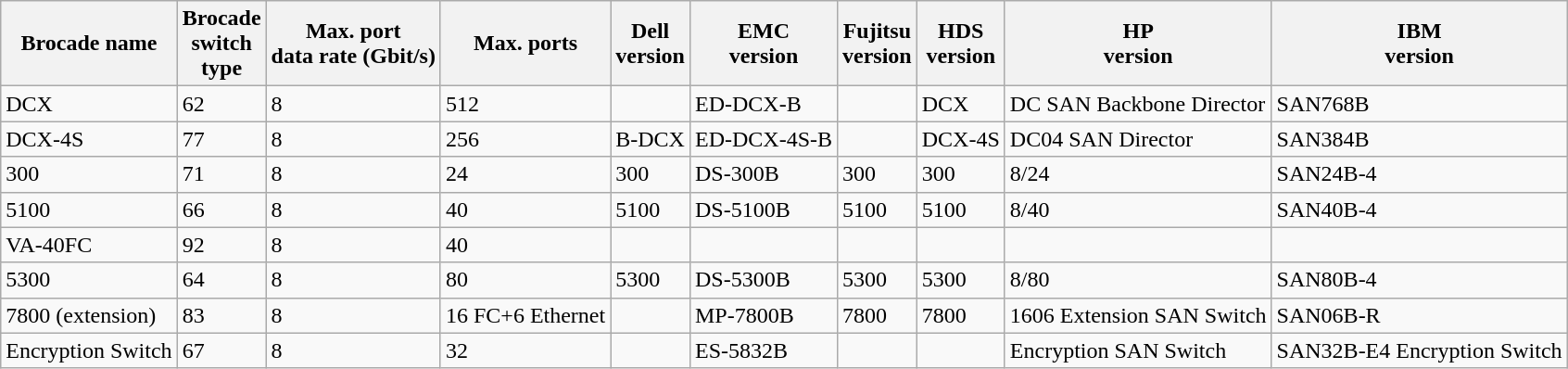<table class="wikitable mw-collapsible mw-collapsed">
<tr>
<th>Brocade name</th>
<th>Brocade<br>switch<br>type</th>
<th>Max. port<br> data rate (Gbit/s)</th>
<th>Max. ports</th>
<th>Dell<br> version<br></th>
<th>EMC<br> version<br></th>
<th>Fujitsu<br> version<br></th>
<th>HDS<br> version<br></th>
<th>HP <br> version<br></th>
<th>IBM <br> version<br></th>
</tr>
<tr>
<td>DCX</td>
<td>62</td>
<td>8</td>
<td>512</td>
<td></td>
<td>ED-DCX-B</td>
<td></td>
<td>DCX</td>
<td>DC SAN Backbone Director</td>
<td>SAN768B</td>
</tr>
<tr>
<td>DCX-4S</td>
<td>77</td>
<td>8</td>
<td>256</td>
<td>B-DCX</td>
<td>ED-DCX-4S-B</td>
<td></td>
<td>DCX-4S</td>
<td>DC04 SAN Director</td>
<td>SAN384B</td>
</tr>
<tr>
<td>300</td>
<td>71</td>
<td>8</td>
<td>24</td>
<td>300</td>
<td>DS-300B</td>
<td>300</td>
<td>300</td>
<td>8/24</td>
<td>SAN24B-4</td>
</tr>
<tr>
<td>5100</td>
<td>66</td>
<td>8</td>
<td>40</td>
<td>5100</td>
<td>DS-5100B</td>
<td>5100</td>
<td>5100</td>
<td>8/40</td>
<td>SAN40B-4</td>
</tr>
<tr>
<td>VA-40FC</td>
<td>92</td>
<td>8</td>
<td>40</td>
<td></td>
<td></td>
<td></td>
<td></td>
<td></td>
<td></td>
</tr>
<tr>
<td>5300</td>
<td>64</td>
<td>8</td>
<td>80</td>
<td>5300</td>
<td>DS-5300B</td>
<td>5300</td>
<td>5300</td>
<td>8/80</td>
<td>SAN80B-4</td>
</tr>
<tr>
<td>7800 (extension)</td>
<td>83</td>
<td>8</td>
<td>16 FC+6 Ethernet</td>
<td></td>
<td>MP-7800B</td>
<td>7800</td>
<td>7800</td>
<td>1606 Extension SAN Switch</td>
<td>SAN06B-R</td>
</tr>
<tr>
<td>Encryption Switch</td>
<td>67</td>
<td>8</td>
<td>32</td>
<td></td>
<td>ES-5832B</td>
<td></td>
<td></td>
<td>Encryption SAN Switch</td>
<td>SAN32B-E4 Encryption Switch</td>
</tr>
</table>
